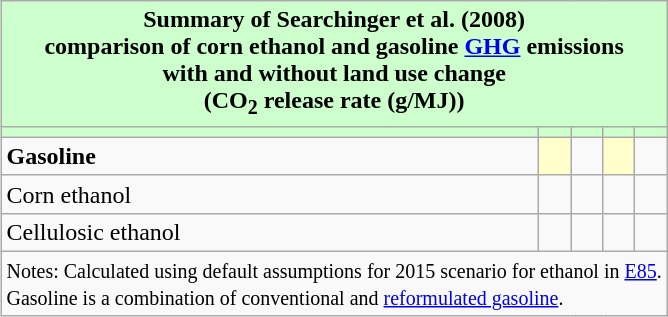<table class="wikitable" style="float: right; margin-left: 10px">
<tr>
<th colspan="5" style="text-align:center; background:#cfc;">Summary of Searchinger et al. (2008)<br>comparison of corn ethanol and gasoline <a href='#'>GHG</a> emissions<br>with and without land use change<br>(CO<sub>2</sub> release rate (g/MJ))</th>
</tr>
<tr style="background:#cfc;">
<td></td>
<td style="background:#cfc;"></td>
<td style="background:#cfc;"></td>
<td style="background:#cfc;"></td>
<td style="background:#cfc;"></td>
</tr>
<tr>
<td><strong>Gasoline</strong></td>
<td style="background:#ffc;"></td>
<td></td>
<td style="background:#ffc;"></td>
<td></td>
</tr>
<tr>
<td>Corn ethanol</td>
<td></td>
<td></td>
<td></td>
<td></td>
</tr>
<tr>
<td>Cellulosic ethanol</td>
<td></td>
<td></td>
<td></td>
<td></td>
</tr>
<tr>
<td colspan="5" style="text-align:left;"><small>Notes: Calculated using default assumptions for 2015 scenario for ethanol in <a href='#'>E85</a>.<br>Gasoline is a combination of conventional and <a href='#'>reformulated gasoline</a>.</small></td>
</tr>
</table>
